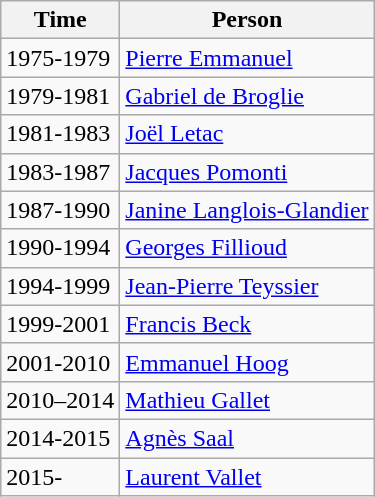<table class="wikitable">
<tr>
<th>Time</th>
<th>Person</th>
</tr>
<tr>
<td>1975-1979</td>
<td><a href='#'>Pierre Emmanuel</a></td>
</tr>
<tr>
<td>1979-1981</td>
<td><a href='#'>Gabriel de Broglie</a></td>
</tr>
<tr>
<td>1981-1983</td>
<td><a href='#'>Joël Letac</a></td>
</tr>
<tr>
<td>1983-1987</td>
<td><a href='#'>Jacques Pomonti</a></td>
</tr>
<tr>
<td>1987-1990</td>
<td><a href='#'>Janine Langlois-Glandier</a></td>
</tr>
<tr>
<td>1990-1994</td>
<td><a href='#'>Georges Fillioud</a></td>
</tr>
<tr>
<td>1994-1999</td>
<td><a href='#'>Jean-Pierre Teyssier</a></td>
</tr>
<tr>
<td>1999-2001</td>
<td><a href='#'>Francis Beck</a></td>
</tr>
<tr>
<td>2001-2010</td>
<td><a href='#'>Emmanuel Hoog</a></td>
</tr>
<tr>
<td>2010–2014</td>
<td><a href='#'>Mathieu Gallet</a></td>
</tr>
<tr>
<td>2014-2015</td>
<td><a href='#'>Agnès Saal</a></td>
</tr>
<tr>
<td>2015-</td>
<td><a href='#'>Laurent Vallet</a></td>
</tr>
</table>
